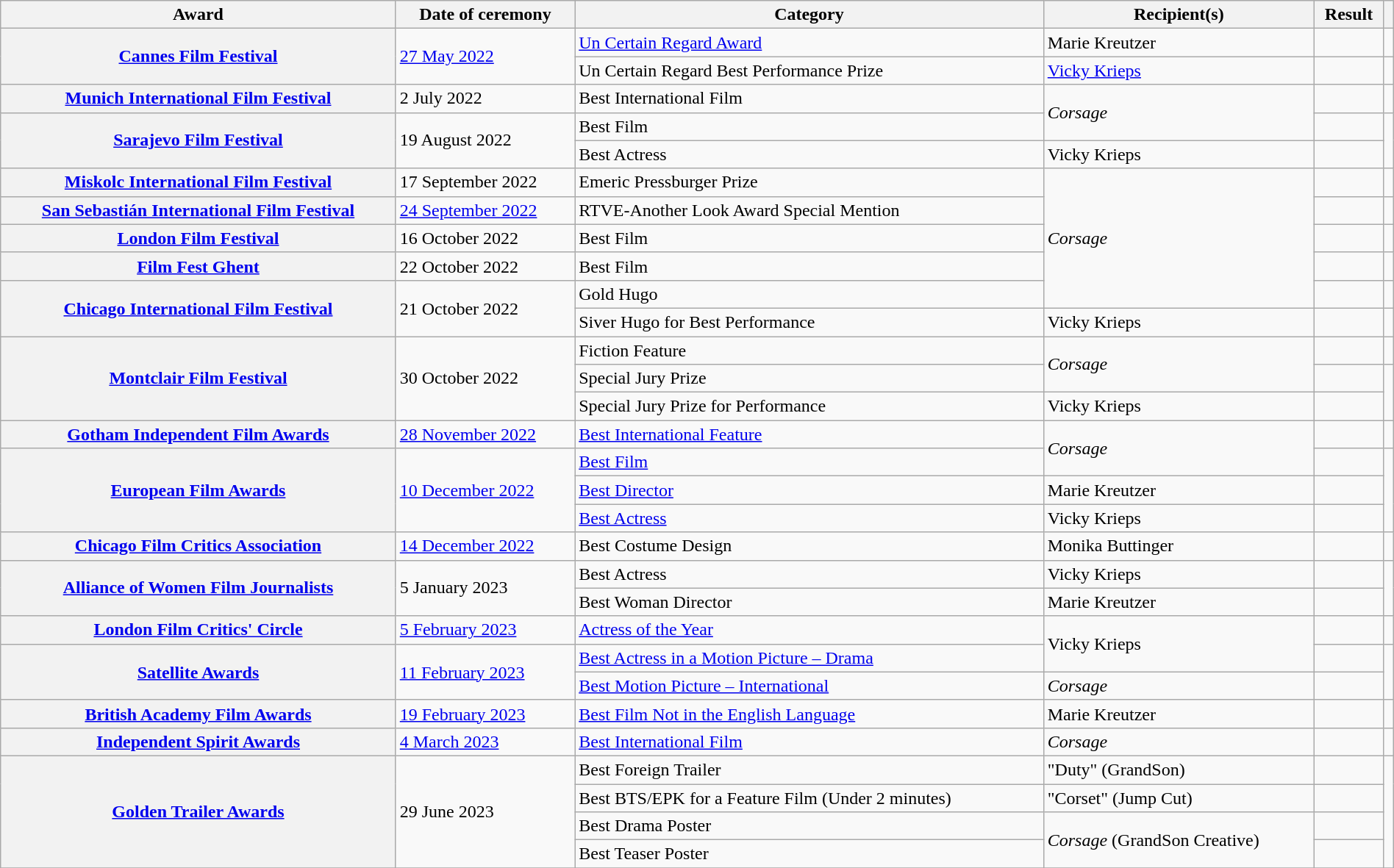<table class="wikitable sortable plainrowheaders" style="width: 100%;">
<tr>
<th scope="col">Award</th>
<th scope="col">Date of ceremony</th>
<th scope="col">Category</th>
<th scope="col">Recipient(s)</th>
<th scope="col">Result</th>
<th scope="col" class="unsortable"></th>
</tr>
<tr>
<th scope="row" rowspan=2><a href='#'>Cannes Film Festival</a></th>
<td rowspan=2><a href='#'>27 May 2022</a></td>
<td><a href='#'>Un Certain Regard Award</a></td>
<td>Marie Kreutzer</td>
<td></td>
<td style="text-align: center;"></td>
</tr>
<tr>
<td>Un Certain Regard Best Performance Prize</td>
<td><a href='#'>Vicky Krieps</a></td>
<td></td>
<td style="text-align: center;"></td>
</tr>
<tr>
<th scope="row"><a href='#'>Munich International Film Festival</a></th>
<td>2 July 2022</td>
<td>Best International Film</td>
<td rowspan="2"><em>Corsage</em></td>
<td></td>
<td style="text-align: center;"></td>
</tr>
<tr>
<th scope="row" rowspan="2"><a href='#'>Sarajevo Film Festival</a></th>
<td rowspan="2">19 August 2022</td>
<td>Best Film</td>
<td></td>
<td style="text-align: center;" rowspan="2"></td>
</tr>
<tr>
<td>Best Actress</td>
<td>Vicky Krieps</td>
<td></td>
</tr>
<tr>
<th scope="row"><a href='#'>Miskolc International Film Festival</a></th>
<td>17 September 2022</td>
<td>Emeric Pressburger Prize</td>
<td rowspan="5"><em>Corsage</em></td>
<td></td>
<td style="text-align: center;"></td>
</tr>
<tr>
<th scope="row"><a href='#'>San Sebastián International Film Festival</a></th>
<td><a href='#'>24 September 2022</a></td>
<td>RTVE-Another Look Award Special Mention</td>
<td></td>
<td style="text-align: center;"></td>
</tr>
<tr>
<th scope="row"><a href='#'>London Film Festival</a></th>
<td>16 October 2022</td>
<td>Best Film</td>
<td></td>
<td style="text-align: center;"></td>
</tr>
<tr>
<th scope="row"><a href='#'>Film Fest Ghent</a></th>
<td>22 October 2022</td>
<td>Best Film</td>
<td></td>
<td style="text-align: center;"></td>
</tr>
<tr>
<th rowspan="2" scope="row"><a href='#'>Chicago International Film Festival</a></th>
<td rowspan="2">21 October 2022</td>
<td>Gold Hugo</td>
<td></td>
<td style="text-align: center;"></td>
</tr>
<tr>
<td>Siver Hugo for Best Performance</td>
<td>Vicky Krieps</td>
<td></td>
<td style="text-align: center;"></td>
</tr>
<tr>
<th rowspan="3" scope="row"><a href='#'>Montclair Film Festival</a></th>
<td rowspan="3">30 October 2022</td>
<td>Fiction Feature</td>
<td rowspan="2"><em>Corsage</em></td>
<td></td>
<td style="text-align: center;"></td>
</tr>
<tr>
<td>Special Jury Prize</td>
<td></td>
<td rowspan="2" style="text-align: center;"></td>
</tr>
<tr>
<td>Special Jury Prize for Performance</td>
<td>Vicky Krieps</td>
<td></td>
</tr>
<tr>
<th scope="row"><a href='#'>Gotham Independent Film Awards</a></th>
<td><a href='#'>28 November 2022</a></td>
<td><a href='#'>Best International Feature</a></td>
<td rowspan="2"><em>Corsage</em></td>
<td></td>
<td align="center"></td>
</tr>
<tr>
<th rowspan="3" scope="row"><a href='#'>European Film Awards</a></th>
<td rowspan="3"><a href='#'>10 December 2022</a></td>
<td><a href='#'>Best Film</a></td>
<td></td>
<td rowspan="3" align="center"></td>
</tr>
<tr>
<td><a href='#'>Best Director</a></td>
<td>Marie Kreutzer</td>
<td></td>
</tr>
<tr>
<td><a href='#'>Best Actress</a></td>
<td>Vicky Krieps</td>
<td></td>
</tr>
<tr>
<th scope="row"><a href='#'>Chicago Film Critics Association</a></th>
<td><a href='#'>14 December 2022</a></td>
<td>Best Costume Design</td>
<td>Monika Buttinger</td>
<td></td>
<td></td>
</tr>
<tr>
<th scope="row" rowspan="2"><a href='#'>Alliance of Women Film Journalists</a></th>
<td rowspan="2">5 January 2023</td>
<td>Best Actress</td>
<td>Vicky Krieps</td>
<td></td>
<td rowspan="2"></td>
</tr>
<tr>
<td>Best Woman Director</td>
<td>Marie Kreutzer</td>
<td></td>
</tr>
<tr>
<th scope="row"><a href='#'>London Film Critics' Circle</a></th>
<td><a href='#'>5 February 2023</a></td>
<td><a href='#'>Actress of the Year</a></td>
<td rowspan="2">Vicky Krieps</td>
<td></td>
<td></td>
</tr>
<tr>
<th scope="row" rowspan="2"><a href='#'>Satellite Awards</a></th>
<td rowspan="2"><a href='#'>11 February 2023</a></td>
<td><a href='#'>Best Actress in a Motion Picture – Drama</a></td>
<td></td>
<td rowspan="2"></td>
</tr>
<tr>
<td><a href='#'>Best Motion Picture – International</a></td>
<td><em>Corsage</em></td>
<td></td>
</tr>
<tr>
<th scope="row"><a href='#'>British Academy Film Awards</a></th>
<td><a href='#'>19 February 2023</a></td>
<td><a href='#'>Best Film Not in the English Language</a></td>
<td>Marie Kreutzer</td>
<td></td>
<td></td>
</tr>
<tr>
<th scope="row"><a href='#'>Independent Spirit Awards</a></th>
<td><a href='#'>4 March 2023</a></td>
<td><a href='#'>Best International Film</a></td>
<td><em>Corsage</em></td>
<td></td>
<td></td>
</tr>
<tr>
<th scope="row" rowspan="4"><a href='#'>Golden Trailer Awards</a></th>
<td rowspan="4">29 June 2023</td>
<td>Best Foreign Trailer</td>
<td>"Duty" (GrandSon)</td>
<td></td>
<td rowspan="4" style="text-align:center;"><br></td>
</tr>
<tr>
<td>Best BTS/EPK for a Feature Film (Under 2 minutes)</td>
<td>"Corset" (Jump Cut)</td>
<td></td>
</tr>
<tr>
<td>Best Drama Poster</td>
<td rowspan="2"><em>Corsage</em> (GrandSon Creative)</td>
<td></td>
</tr>
<tr>
<td>Best Teaser Poster</td>
<td></td>
</tr>
<tr>
</tr>
</table>
